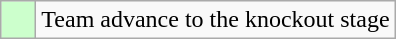<table class="wikitable">
<tr>
<td style="background:#ccffcc;">    </td>
<td>Team advance to the knockout stage</td>
</tr>
</table>
